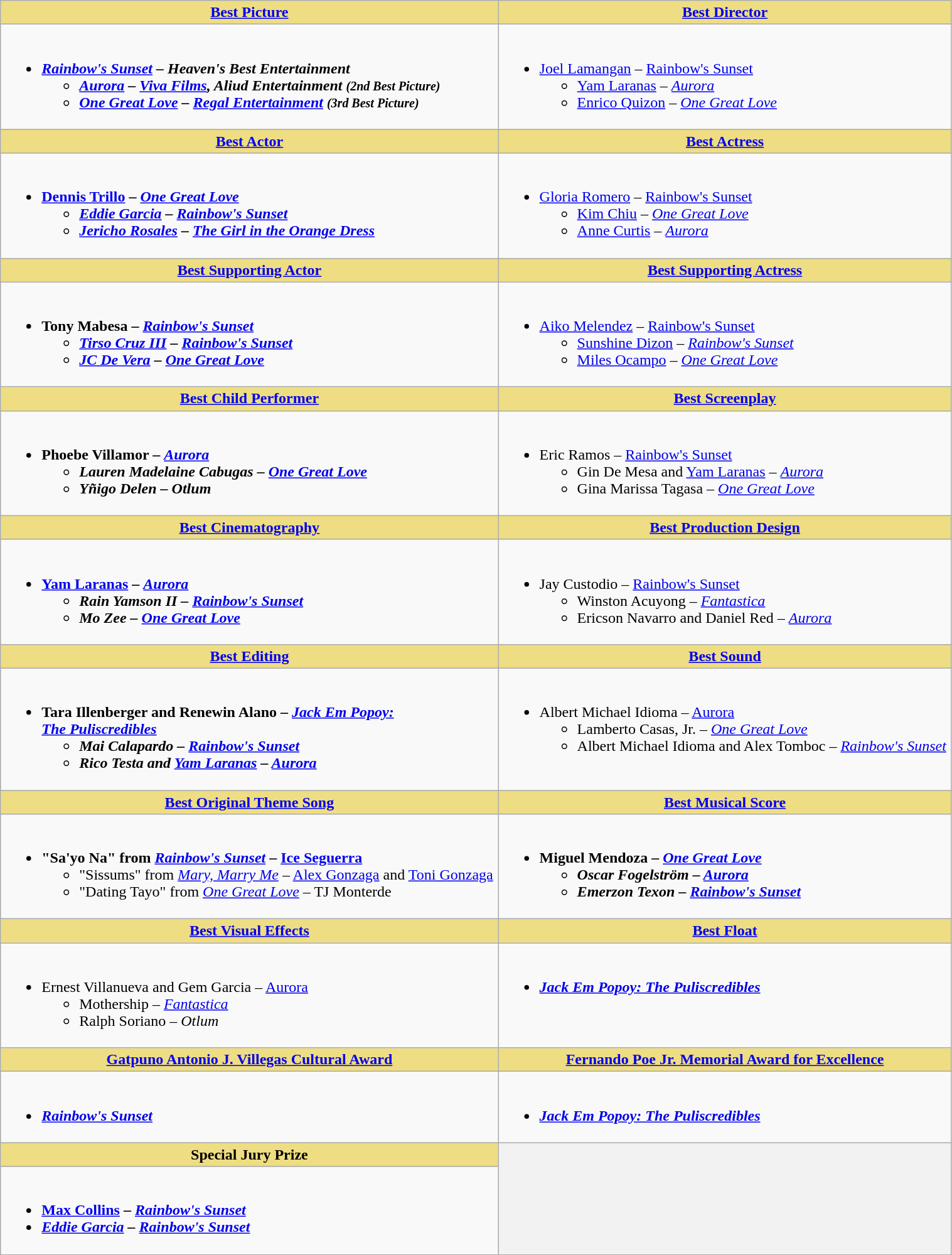<table class=wikitable width="80%">
<tr>
<th style="background:#EEDD82;" ! style="width="30%"><a href='#'>Best Picture</a></th>
<th style="background:#EEDD82;" ! style="width="30%"><a href='#'>Best Director</a></th>
</tr>
<tr>
<td valign="top"><br><ul><li><strong><em><a href='#'>Rainbow's Sunset</a><em> – Heaven's Best Entertainment<strong><ul><li></em><a href='#'>Aurora</a><em> – <a href='#'>Viva Films</a>, Aliud Entertainment <small>(2nd Best Picture)</small></li><li></em><a href='#'>One Great Love</a><em> – <a href='#'>Regal Entertainment</a> <small>(3rd Best Picture)</small></li></ul></li></ul></td>
<td valign="top"><br><ul><li></strong><a href='#'>Joel Lamangan</a> – </em><a href='#'>Rainbow's Sunset</a></em></strong><ul><li><a href='#'>Yam Laranas</a> – <em><a href='#'>Aurora</a></em></li><li><a href='#'>Enrico Quizon</a> – <em><a href='#'>One Great Love</a></em></li></ul></li></ul></td>
</tr>
<tr>
<th style="background:#EEDD82;" ! style="width="30%"><a href='#'>Best Actor</a></th>
<th style="background:#EEDD82;" ! style="width="30%"><a href='#'>Best Actress</a></th>
</tr>
<tr>
<td valign="top"><br><ul><li><strong><a href='#'>Dennis Trillo</a> – <em><a href='#'>One Great Love</a><strong><em><ul><li><a href='#'>Eddie Garcia</a> – </em><a href='#'>Rainbow's Sunset</a><em></li><li><a href='#'>Jericho Rosales</a> – </em><a href='#'>The Girl in the Orange Dress</a><em></li></ul></li></ul></td>
<td valign="top"><br><ul><li></strong><a href='#'>Gloria Romero</a> – </em><a href='#'>Rainbow's Sunset</a></em></strong><ul><li><a href='#'>Kim Chiu</a> – <em><a href='#'>One Great Love</a></em></li><li><a href='#'>Anne Curtis</a> – <em><a href='#'>Aurora</a></em></li></ul></li></ul></td>
</tr>
<tr>
<th style="background:#EEDD82;" ! style="width="30%"><a href='#'>Best Supporting Actor</a></th>
<th style="background:#EEDD82;" ! style="width="30%"><a href='#'>Best Supporting Actress</a></th>
</tr>
<tr>
<td valign="top"><br><ul><li><strong>Tony Mabesa – <em><a href='#'>Rainbow's Sunset</a><strong><em><ul><li><a href='#'>Tirso Cruz III</a> – </em><a href='#'>Rainbow's Sunset</a><em></li><li><a href='#'>JC De Vera</a> – </em><a href='#'>One Great Love</a><em></li></ul></li></ul></td>
<td valign="top"><br><ul><li></strong><a href='#'>Aiko Melendez</a> – </em><a href='#'>Rainbow's Sunset</a></em></strong><ul><li><a href='#'>Sunshine Dizon</a> – <em><a href='#'>Rainbow's Sunset</a></em></li><li><a href='#'>Miles Ocampo</a> – <em><a href='#'>One Great Love</a></em></li></ul></li></ul></td>
</tr>
<tr>
<th style="background:#EEDD82;" ! style="width="30%"><a href='#'>Best Child Performer</a></th>
<th style="background:#EEDD82;" ! style="width="30%"><a href='#'>Best Screenplay</a></th>
</tr>
<tr>
<td valign="top"><br><ul><li><strong>Phoebe Villamor – <em><a href='#'>Aurora</a><strong><em><ul><li>Lauren Madelaine Cabugas – </em><a href='#'>One Great Love</a><em></li><li>Yñigo Delen – </em>Otlum<em></li></ul></li></ul></td>
<td valign="top"><br><ul><li></strong>Eric Ramos – </em><a href='#'>Rainbow's Sunset</a></em></strong><ul><li>Gin De Mesa and <a href='#'>Yam Laranas</a> – <em><a href='#'>Aurora</a></em></li><li>Gina Marissa Tagasa – <em><a href='#'>One Great Love</a></em></li></ul></li></ul></td>
</tr>
<tr>
<th style="background:#EEDD82;" ! style="width="50%"><a href='#'>Best Cinematography</a></th>
<th style="background:#EEDD82;" ! style="width="50%"><a href='#'>Best Production Design</a></th>
</tr>
<tr>
<td valign="top"><br><ul><li><strong><a href='#'>Yam Laranas</a> – <em><a href='#'>Aurora</a><strong><em><ul><li>Rain Yamson II – </em><a href='#'>Rainbow's Sunset</a><em></li><li>Mo Zee – </em><a href='#'>One Great Love</a><em></li></ul></li></ul></td>
<td valign="top"><br><ul><li></strong>Jay Custodio – </em><a href='#'>Rainbow's Sunset</a></em></strong><ul><li>Winston Acuyong – <em><a href='#'>Fantastica</a></em></li><li>Ericson Navarro and Daniel Red – <em><a href='#'>Aurora</a></em></li></ul></li></ul></td>
</tr>
<tr>
<th style="background:#EEDD82;" ! style="width="50%"><a href='#'>Best Editing</a></th>
<th style="background:#EEDD82;" ! style="width="50%"><a href='#'>Best Sound</a></th>
</tr>
<tr>
<td valign="top"><br><ul><li><strong>Tara Illenberger and Renewin Alano – <em><a href='#'>Jack Em Popoy: <br>The Puliscredibles</a><strong><em><ul><li>Mai Calapardo – </em><a href='#'>Rainbow's Sunset</a><em></li><li>Rico Testa and <a href='#'>Yam Laranas</a> – </em><a href='#'>Aurora</a><em></li></ul></li></ul></td>
<td valign="top"><br><ul><li></strong>Albert Michael Idioma – </em><a href='#'>Aurora</a></em></strong><ul><li>Lamberto Casas, Jr. – <em><a href='#'>One Great Love</a></em></li><li>Albert Michael Idioma and Alex Tomboc – <em><a href='#'>Rainbow's Sunset</a></em></li></ul></li></ul></td>
</tr>
<tr>
<th style="background:#EEDD82;" ! style="width="50%"><a href='#'>Best Original Theme Song</a></th>
<th style="background:#EEDD82;" ! style="width="50%"><a href='#'>Best Musical Score</a></th>
</tr>
<tr>
<td valign="top"><br><ul><li><strong>"Sa'yo Na" from <em><a href='#'>Rainbow's Sunset</a></em> – <a href='#'>Ice Seguerra</a></strong><ul><li>"Sissums" from <em><a href='#'>Mary, Marry Me</a></em> – <a href='#'>Alex Gonzaga</a> and <a href='#'>Toni Gonzaga</a></li><li>"Dating Tayo" from <em><a href='#'>One Great Love</a></em> – TJ Monterde</li></ul></li></ul></td>
<td valign="top"><br><ul><li><strong>Miguel Mendoza – <em><a href='#'>One Great Love</a><strong><em><ul><li>Oscar Fogelström – </em><a href='#'>Aurora</a><em></li><li>Emerzon Texon – </em><a href='#'>Rainbow's Sunset</a><em></li></ul></li></ul></td>
</tr>
<tr>
<th style="background:#EEDD82;" ! style="width="50%"><a href='#'>Best Visual Effects</a></th>
<th style="background:#EEDD82;" ! style="width="50%"><a href='#'>Best Float</a></th>
</tr>
<tr>
<td valign="top"><br><ul><li></strong>Ernest Villanueva and Gem Garcia – </em><a href='#'>Aurora</a></em></strong><ul><li>Mothership – <em><a href='#'>Fantastica</a></em></li><li>Ralph Soriano – <em>Otlum</em></li></ul></li></ul></td>
<td valign="top"><br><ul><li><strong><em><a href='#'>Jack Em Popoy: The Puliscredibles</a></em></strong></li></ul></td>
</tr>
<tr>
<th style="background:#EEDD82;" ! style="width="50%"><a href='#'>Gatpuno Antonio J. Villegas Cultural Award</a></th>
<th style="background:#EEDD82;" ! style="width="50%"><a href='#'>Fernando Poe Jr. Memorial Award for Excellence</a></th>
</tr>
<tr>
<td valign="top"><br><ul><li><strong><em><a href='#'>Rainbow's Sunset</a></em></strong></li></ul></td>
<td valign="top"><br><ul><li><strong><em><a href='#'>Jack Em Popoy: The Puliscredibles</a></em></strong></li></ul></td>
</tr>
<tr>
<th style="background:#EEDD82;" ! style="width="50%">Special Jury Prize</th>
<th rowspan=2></th>
</tr>
<tr>
<td valign="top"><br><ul><li><strong><a href='#'>Max Collins</a> – <em><a href='#'>Rainbow's Sunset</a><strong><em></li><li></strong><a href='#'>Eddie Garcia</a> – </em><a href='#'>Rainbow's Sunset</a></em></strong></li></ul></td>
</tr>
</table>
